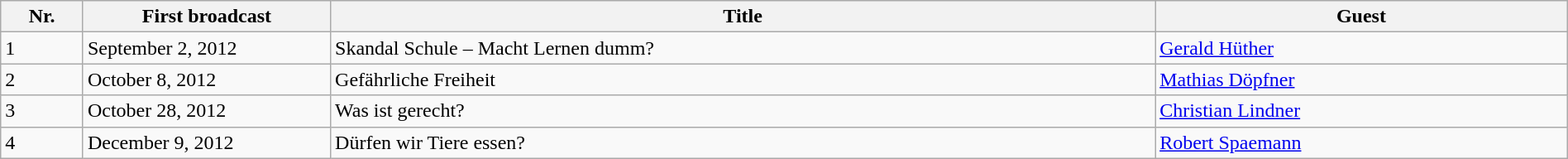<table class="wikitable" width="100%">
<tr>
<th width="5%">Nr.</th>
<th width="15%">First broadcast</th>
<th width="50%">Title</th>
<th width="25%">Guest</th>
</tr>
<tr>
<td>1</td>
<td>September 2, 2012</td>
<td>Skandal Schule – Macht Lernen dumm?</td>
<td><a href='#'>Gerald Hüther</a></td>
</tr>
<tr>
<td>2</td>
<td>October 8, 2012</td>
<td>Gefährliche Freiheit</td>
<td><a href='#'>Mathias Döpfner</a></td>
</tr>
<tr>
<td>3</td>
<td>October 28, 2012</td>
<td>Was ist gerecht?</td>
<td><a href='#'>Christian Lindner</a></td>
</tr>
<tr>
<td>4</td>
<td>December 9, 2012</td>
<td>Dürfen wir Tiere essen?</td>
<td><a href='#'>Robert Spaemann</a></td>
</tr>
</table>
